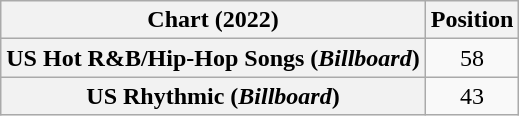<table class="wikitable sortable plainrowheaders" style="text-align:center">
<tr>
<th scope="col">Chart (2022)</th>
<th scope="col">Position</th>
</tr>
<tr>
<th scope="row">US Hot R&B/Hip-Hop Songs (<em>Billboard</em>)</th>
<td>58</td>
</tr>
<tr>
<th scope="row">US Rhythmic (<em>Billboard</em>)</th>
<td>43</td>
</tr>
</table>
